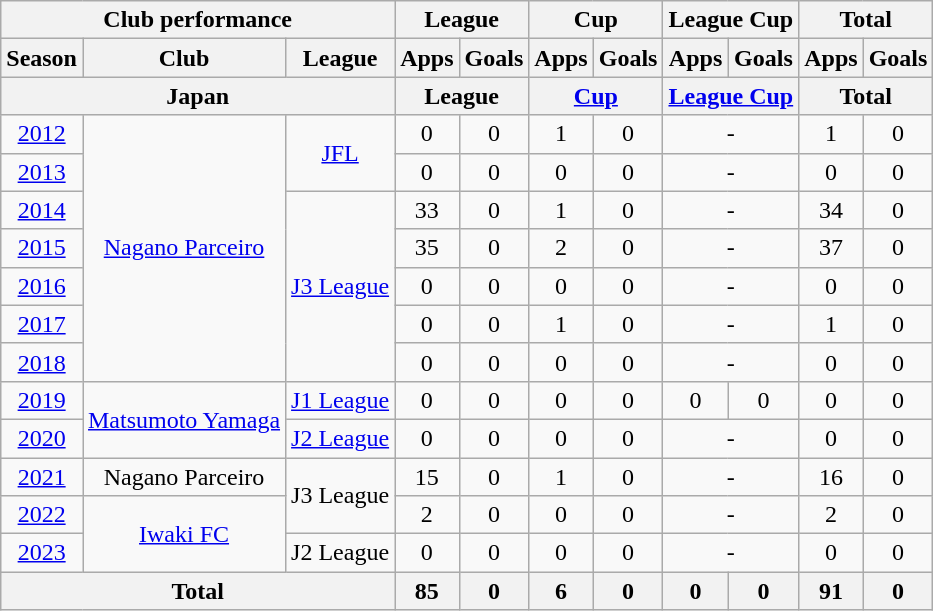<table class="wikitable" style="text-align:center;">
<tr>
<th colspan=3>Club performance</th>
<th colspan=2>League</th>
<th colspan=2>Cup</th>
<th colspan=2>League Cup</th>
<th colspan=2>Total</th>
</tr>
<tr>
<th>Season</th>
<th>Club</th>
<th>League</th>
<th>Apps</th>
<th>Goals</th>
<th>Apps</th>
<th>Goals</th>
<th>Apps</th>
<th>Goals</th>
<th>Apps</th>
<th>Goals</th>
</tr>
<tr>
<th colspan=3>Japan</th>
<th colspan=2>League</th>
<th colspan=2><a href='#'>Cup</a></th>
<th colspan=2><a href='#'>League Cup</a></th>
<th colspan=2>Total</th>
</tr>
<tr>
<td><a href='#'>2012</a></td>
<td rowspan="7"><a href='#'>Nagano Parceiro</a></td>
<td rowspan="2"><a href='#'>JFL</a></td>
<td>0</td>
<td>0</td>
<td>1</td>
<td>0</td>
<td colspan="2">-</td>
<td>1</td>
<td>0</td>
</tr>
<tr>
<td><a href='#'>2013</a></td>
<td>0</td>
<td>0</td>
<td>0</td>
<td>0</td>
<td colspan="2">-</td>
<td>0</td>
<td>0</td>
</tr>
<tr>
<td><a href='#'>2014</a></td>
<td rowspan="5"><a href='#'>J3 League</a></td>
<td>33</td>
<td>0</td>
<td>1</td>
<td>0</td>
<td colspan="2">-</td>
<td>34</td>
<td>0</td>
</tr>
<tr>
<td><a href='#'>2015</a></td>
<td>35</td>
<td>0</td>
<td>2</td>
<td>0</td>
<td colspan="2">-</td>
<td>37</td>
<td>0</td>
</tr>
<tr>
<td><a href='#'>2016</a></td>
<td>0</td>
<td>0</td>
<td>0</td>
<td>0</td>
<td colspan="2">-</td>
<td>0</td>
<td>0</td>
</tr>
<tr>
<td><a href='#'>2017</a></td>
<td>0</td>
<td>0</td>
<td>1</td>
<td>0</td>
<td colspan="2">-</td>
<td>1</td>
<td>0</td>
</tr>
<tr>
<td><a href='#'>2018</a></td>
<td>0</td>
<td>0</td>
<td>0</td>
<td>0</td>
<td colspan="2">-</td>
<td>0</td>
<td>0</td>
</tr>
<tr>
<td><a href='#'>2019</a></td>
<td rowspan="2"><a href='#'>Matsumoto Yamaga</a></td>
<td><a href='#'>J1 League</a></td>
<td>0</td>
<td>0</td>
<td>0</td>
<td>0</td>
<td>0</td>
<td>0</td>
<td>0</td>
<td>0</td>
</tr>
<tr>
<td><a href='#'>2020</a></td>
<td><a href='#'>J2 League</a></td>
<td>0</td>
<td>0</td>
<td>0</td>
<td>0</td>
<td colspan="2">-</td>
<td>0</td>
<td>0</td>
</tr>
<tr>
<td><a href='#'>2021</a></td>
<td>Nagano Parceiro</td>
<td rowspan="2">J3 League</td>
<td>15</td>
<td>0</td>
<td>1</td>
<td>0</td>
<td colspan="2">-</td>
<td>16</td>
<td>0</td>
</tr>
<tr>
<td><a href='#'>2022</a></td>
<td rowspan="2"><a href='#'>Iwaki FC</a></td>
<td>2</td>
<td>0</td>
<td>0</td>
<td>0</td>
<td colspan="2">-</td>
<td>2</td>
<td>0</td>
</tr>
<tr>
<td><a href='#'>2023</a></td>
<td>J2 League</td>
<td>0</td>
<td>0</td>
<td>0</td>
<td>0</td>
<td colspan="2">-</td>
<td>0</td>
<td>0</td>
</tr>
<tr>
<th colspan=3>Total</th>
<th>85</th>
<th>0</th>
<th>6</th>
<th>0</th>
<th>0</th>
<th>0</th>
<th>91</th>
<th>0</th>
</tr>
</table>
